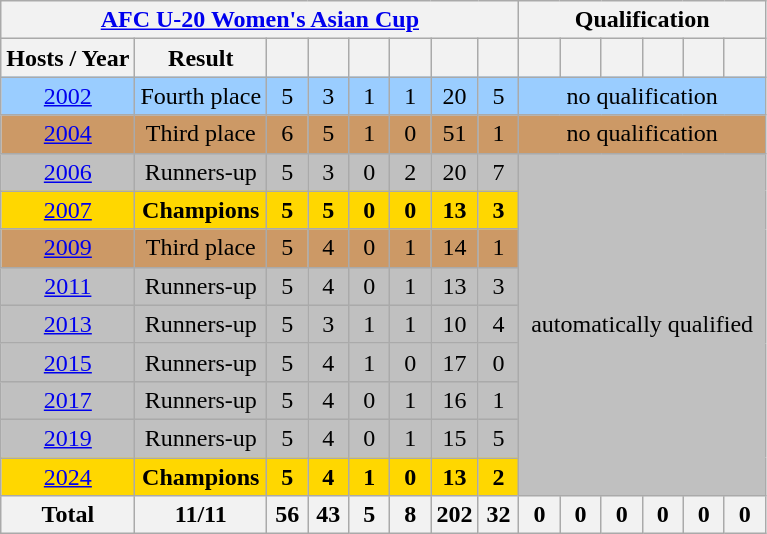<table class="wikitable" style="text-align: center;">
<tr>
<th colspan=8><a href='#'>AFC U-20 Women's Asian Cup</a></th>
<th colspan=6>Qualification</th>
</tr>
<tr>
<th>Hosts / Year</th>
<th>Result</th>
<th width=20></th>
<th width=20></th>
<th width=20></th>
<th width=20></th>
<th width=20></th>
<th width=20></th>
<th width=20></th>
<th width=20></th>
<th width=20></th>
<th width=20></th>
<th width=20></th>
<th width=20></th>
</tr>
<tr bgcolor=#9acdff>
<td> <a href='#'>2002</a></td>
<td>Fourth place</td>
<td>5</td>
<td>3</td>
<td>1</td>
<td>1</td>
<td>20</td>
<td>5</td>
<td colspan=6>no qualification</td>
</tr>
<tr bgcolor=#cc9966>
<td> <a href='#'>2004</a></td>
<td>Third place</td>
<td>6</td>
<td>5</td>
<td>1</td>
<td>0</td>
<td>51</td>
<td>1</td>
<td colspan=6>no qualification</td>
</tr>
<tr bgcolor=silver>
<td> <a href='#'>2006</a></td>
<td>Runners-up</td>
<td>5</td>
<td>3</td>
<td>0</td>
<td>2</td>
<td>20</td>
<td>7</td>
<td colspan=6 rowspan=9>automatically qualified</td>
</tr>
<tr bgcolor=gold>
<td> <a href='#'>2007</a></td>
<td><strong>Champions</strong></td>
<td><strong>5</strong></td>
<td><strong>5</strong></td>
<td><strong>0</strong></td>
<td><strong>0</strong></td>
<td><strong>13</strong></td>
<td><strong>3</strong></td>
</tr>
<tr bgcolor=#cc9966>
<td> <a href='#'>2009</a></td>
<td>Third place</td>
<td>5</td>
<td>4</td>
<td>0</td>
<td>1</td>
<td>14</td>
<td>1</td>
</tr>
<tr bgcolor=silver>
<td> <a href='#'>2011</a></td>
<td>Runners-up</td>
<td>5</td>
<td>4</td>
<td>0</td>
<td>1</td>
<td>13</td>
<td>3</td>
</tr>
<tr bgcolor=silver>
<td> <a href='#'>2013</a></td>
<td>Runners-up</td>
<td>5</td>
<td>3</td>
<td>1</td>
<td>1</td>
<td>10</td>
<td>4</td>
</tr>
<tr bgcolor=silver>
<td> <a href='#'>2015</a></td>
<td>Runners-up</td>
<td>5</td>
<td>4</td>
<td>1</td>
<td>0</td>
<td>17</td>
<td>0</td>
</tr>
<tr bgcolor=silver>
<td> <a href='#'>2017</a></td>
<td>Runners-up</td>
<td>5</td>
<td>4</td>
<td>0</td>
<td>1</td>
<td>16</td>
<td>1</td>
</tr>
<tr bgcolor=silver>
<td> <a href='#'>2019</a></td>
<td>Runners-up</td>
<td>5</td>
<td>4</td>
<td>0</td>
<td>1</td>
<td>15</td>
<td>5</td>
</tr>
<tr bgcolor=gold>
<td> <a href='#'>2024</a></td>
<td><strong>Champions</strong></td>
<td><strong>5</strong></td>
<td><strong>4</strong></td>
<td><strong>1</strong></td>
<td><strong>0</strong></td>
<td><strong>13</strong></td>
<td><strong>2</strong></td>
</tr>
<tr>
<th>Total</th>
<th>11/11</th>
<th>56</th>
<th>43</th>
<th>5</th>
<th>8</th>
<th>202</th>
<th>32</th>
<th>0</th>
<th>0</th>
<th>0</th>
<th>0</th>
<th>0</th>
<th>0</th>
</tr>
</table>
